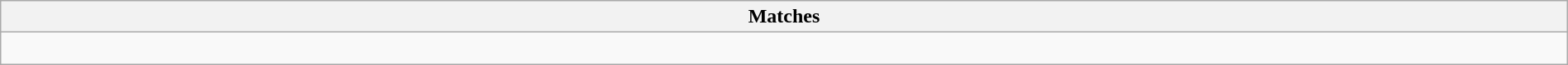<table class="wikitable collapsible collapsed" style="width:100%;">
<tr>
<th>Matches</th>
</tr>
<tr>
<td><br></td>
</tr>
</table>
